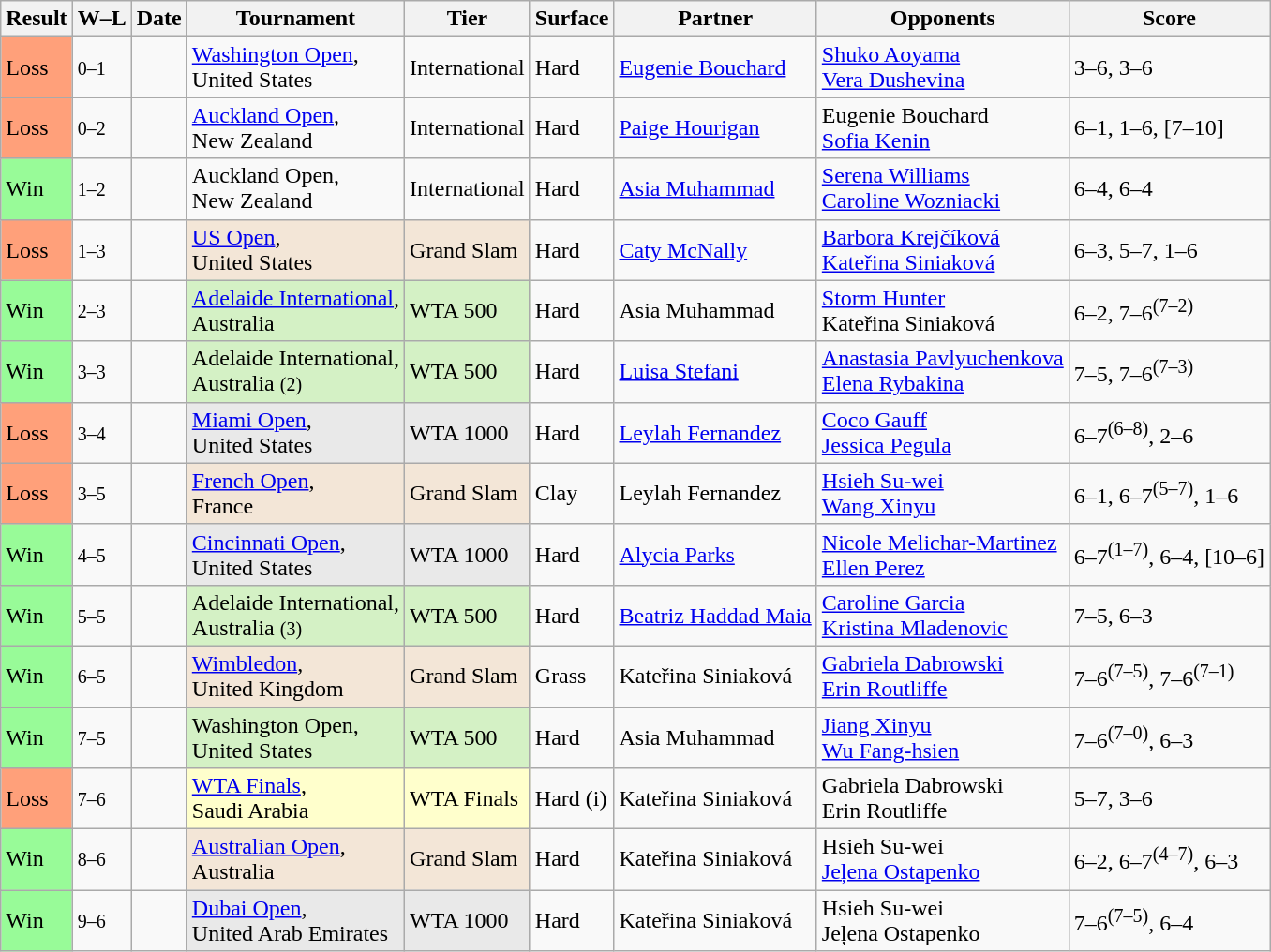<table class="sortable wikitable nowrap">
<tr>
<th>Result</th>
<th class="unsortable">W–L</th>
<th>Date</th>
<th>Tournament</th>
<th>Tier</th>
<th>Surface</th>
<th>Partner</th>
<th>Opponents</th>
<th class="unsortable">Score</th>
</tr>
<tr>
<td style="background:#ffa07a;">Loss</td>
<td><small>0–1</small></td>
<td><a href='#'></a></td>
<td><a href='#'>Washington Open</a>, <br> United States</td>
<td>International</td>
<td>Hard</td>
<td> <a href='#'>Eugenie Bouchard</a></td>
<td> <a href='#'>Shuko Aoyama</a> <br>  <a href='#'>Vera Dushevina</a></td>
<td>3–6, 3–6</td>
</tr>
<tr>
<td style="background:#ffa07a;">Loss</td>
<td><small>0–2</small></td>
<td><a href='#'></a></td>
<td><a href='#'>Auckland Open</a>, <br> New Zealand</td>
<td>International</td>
<td>Hard</td>
<td> <a href='#'>Paige Hourigan</a></td>
<td> Eugenie Bouchard <br>  <a href='#'>Sofia Kenin</a></td>
<td>6–1, 1–6, [7–10]</td>
</tr>
<tr>
<td style="background:#98fb98;">Win</td>
<td><small>1–2</small></td>
<td><a href='#'></a></td>
<td>Auckland Open, <br> New Zealand</td>
<td>International</td>
<td>Hard</td>
<td> <a href='#'>Asia Muhammad</a></td>
<td> <a href='#'>Serena Williams</a> <br>  <a href='#'>Caroline Wozniacki</a></td>
<td>6–4, 6–4</td>
</tr>
<tr>
<td style="background:#ffa07a;">Loss</td>
<td><small>1–3</small></td>
<td><a href='#'></a></td>
<td style="background:#f3e6d7;"><a href='#'>US Open</a>, <br> United States</td>
<td style="background:#f3e6d7;">Grand Slam</td>
<td>Hard</td>
<td> <a href='#'>Caty McNally</a></td>
<td> <a href='#'>Barbora Krejčíková</a> <br>  <a href='#'>Kateřina Siniaková</a></td>
<td>6–3, 5–7, 1–6</td>
</tr>
<tr>
<td style="background:#98fb98;">Win</td>
<td><small>2–3</small></td>
<td><a href='#'></a></td>
<td style="background:#d4f1c5;"><a href='#'>Adelaide International</a>, <br> Australia</td>
<td style="background:#d4f1c5;">WTA 500</td>
<td>Hard</td>
<td> Asia Muhammad</td>
<td> <a href='#'>Storm Hunter</a> <br> Kateřina Siniaková</td>
<td>6–2, 7–6<sup>(7–2)</sup></td>
</tr>
<tr>
<td style="background:#98fb98;">Win</td>
<td><small>3–3</small></td>
<td><a href='#'></a></td>
<td style="background:#d4f1c5;">Adelaide International, <br> Australia <small>(2)</small></td>
<td style="background:#d4f1c5;">WTA 500</td>
<td>Hard</td>
<td> <a href='#'>Luisa Stefani</a></td>
<td> <a href='#'>Anastasia Pavlyuchenkova</a> <br>  <a href='#'>Elena Rybakina</a></td>
<td>7–5, 7–6<sup>(7–3)</sup></td>
</tr>
<tr>
<td style="background:#ffa07a;">Loss</td>
<td><small>3–4</small></td>
<td><a href='#'></a></td>
<td style="background:#e9e9e9;"><a href='#'>Miami Open</a>, <br> United States</td>
<td style="background:#e9e9e9;">WTA 1000</td>
<td>Hard</td>
<td> <a href='#'>Leylah Fernandez</a></td>
<td> <a href='#'>Coco Gauff</a> <br>  <a href='#'>Jessica Pegula</a></td>
<td>6–7<sup>(6–8)</sup>, 2–6</td>
</tr>
<tr>
<td style="background:#ffa07a;">Loss</td>
<td><small>3–5</small></td>
<td><a href='#'></a></td>
<td style="background:#f3e6d7;"><a href='#'>French Open</a>, <br> France</td>
<td style="background:#f3e6d7;">Grand Slam</td>
<td>Clay</td>
<td> Leylah Fernandez</td>
<td> <a href='#'>Hsieh Su-wei</a> <br>  <a href='#'>Wang Xinyu</a></td>
<td>6–1, 6–7<sup>(5–7)</sup>, 1–6</td>
</tr>
<tr>
<td style="background:#98fb98;">Win</td>
<td><small>4–5</small></td>
<td><a href='#'></a></td>
<td style="background:#e9e9e9;"><a href='#'>Cincinnati Open</a>, <br> United States</td>
<td style="background:#e9e9e9;">WTA 1000</td>
<td>Hard</td>
<td> <a href='#'>Alycia Parks</a></td>
<td> <a href='#'>Nicole Melichar-Martinez</a> <br>  <a href='#'>Ellen Perez</a></td>
<td>6–7<sup>(1–7)</sup>, 6–4, [10–6]</td>
</tr>
<tr>
<td style="background:#98fb98;">Win</td>
<td><small>5–5</small></td>
<td><a href='#'></a></td>
<td style="background:#d4f1c5;">Adelaide International, <br> Australia <small>(3)</small></td>
<td style="background:#d4f1c5;">WTA 500</td>
<td>Hard</td>
<td> <a href='#'>Beatriz Haddad Maia</a></td>
<td> <a href='#'>Caroline Garcia</a> <br>  <a href='#'>Kristina Mladenovic</a></td>
<td>7–5, 6–3</td>
</tr>
<tr>
<td style="background:#98fb98;">Win</td>
<td><small>6–5</small></td>
<td><a href='#'></a></td>
<td style="background:#f3e6d7;"><a href='#'>Wimbledon</a>, <br> United Kingdom</td>
<td style="background:#f3e6d7;">Grand Slam</td>
<td>Grass</td>
<td> Kateřina Siniaková</td>
<td> <a href='#'>Gabriela Dabrowski</a> <br>  <a href='#'>Erin Routliffe</a></td>
<td>7–6<sup>(7–5)</sup>, 7–6<sup>(7–1)</sup></td>
</tr>
<tr>
<td style="background:#98fb98;">Win</td>
<td><small>7–5</small></td>
<td><a href='#'></a></td>
<td style="background:#d4f1c5;">Washington Open, <br> United States</td>
<td style="background:#d4f1c5;">WTA 500</td>
<td>Hard</td>
<td> Asia Muhammad</td>
<td> <a href='#'>Jiang Xinyu</a> <br>  <a href='#'>Wu Fang-hsien</a></td>
<td>7–6<sup>(7–0)</sup>, 6–3</td>
</tr>
<tr>
<td style="background:#ffa07a;">Loss</td>
<td><small>7–6</small></td>
<td><a href='#'></a></td>
<td style="background:#ffffcc;"><a href='#'>WTA Finals</a>, <br> Saudi Arabia</td>
<td style="background:#ffffcc;">WTA Finals</td>
<td>Hard (i)</td>
<td> Kateřina Siniaková</td>
<td> Gabriela Dabrowski <br>  Erin Routliffe</td>
<td>5–7, 3–6</td>
</tr>
<tr>
<td style="background:#98fb98;">Win</td>
<td><small>8–6</small></td>
<td><a href='#'></a></td>
<td style="background:#f3e6d7;"><a href='#'>Australian Open</a>, <br> Australia</td>
<td style="background:#f3e6d7;">Grand Slam</td>
<td>Hard</td>
<td> Kateřina Siniaková</td>
<td> Hsieh Su-wei <br>  <a href='#'>Jeļena Ostapenko</a></td>
<td>6–2, 6–7<sup>(4–7)</sup>, 6–3</td>
</tr>
<tr>
<td style="background:#98fb98;">Win</td>
<td><small>9–6</small></td>
<td><a href='#'></a></td>
<td style="background:#e9e9e9;"><a href='#'>Dubai Open</a>, <br> United Arab Emirates</td>
<td style="background:#e9e9e9;">WTA 1000</td>
<td>Hard</td>
<td> Kateřina Siniaková</td>
<td> Hsieh Su-wei <br>  Jeļena Ostapenko</td>
<td>7–6<sup>(7–5)</sup>, 6–4</td>
</tr>
</table>
